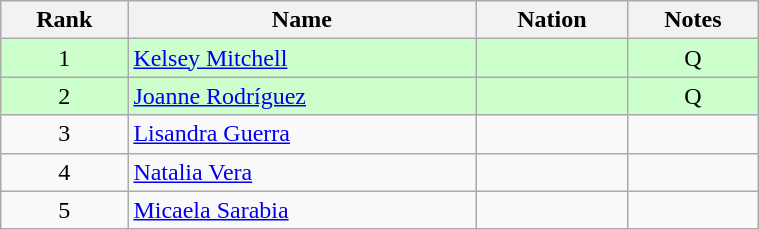<table class="wikitable sortable" style="text-align:center" width=40%>
<tr>
<th>Rank</th>
<th>Name</th>
<th>Nation</th>
<th>Notes</th>
</tr>
<tr bgcolor=ccffcc>
<td>1</td>
<td align=left><a href='#'>Kelsey Mitchell</a></td>
<td align=left></td>
<td>Q</td>
</tr>
<tr bgcolor=ccffcc>
<td>2</td>
<td align=left><a href='#'>Joanne Rodríguez</a></td>
<td align=left></td>
<td>Q</td>
</tr>
<tr>
<td>3</td>
<td align=left><a href='#'>Lisandra Guerra</a></td>
<td align=left></td>
<td></td>
</tr>
<tr>
<td>4</td>
<td align=left><a href='#'>Natalia Vera</a></td>
<td align=left></td>
<td></td>
</tr>
<tr>
<td>5</td>
<td align=left><a href='#'>Micaela Sarabia</a></td>
<td align=left></td>
<td></td>
</tr>
</table>
